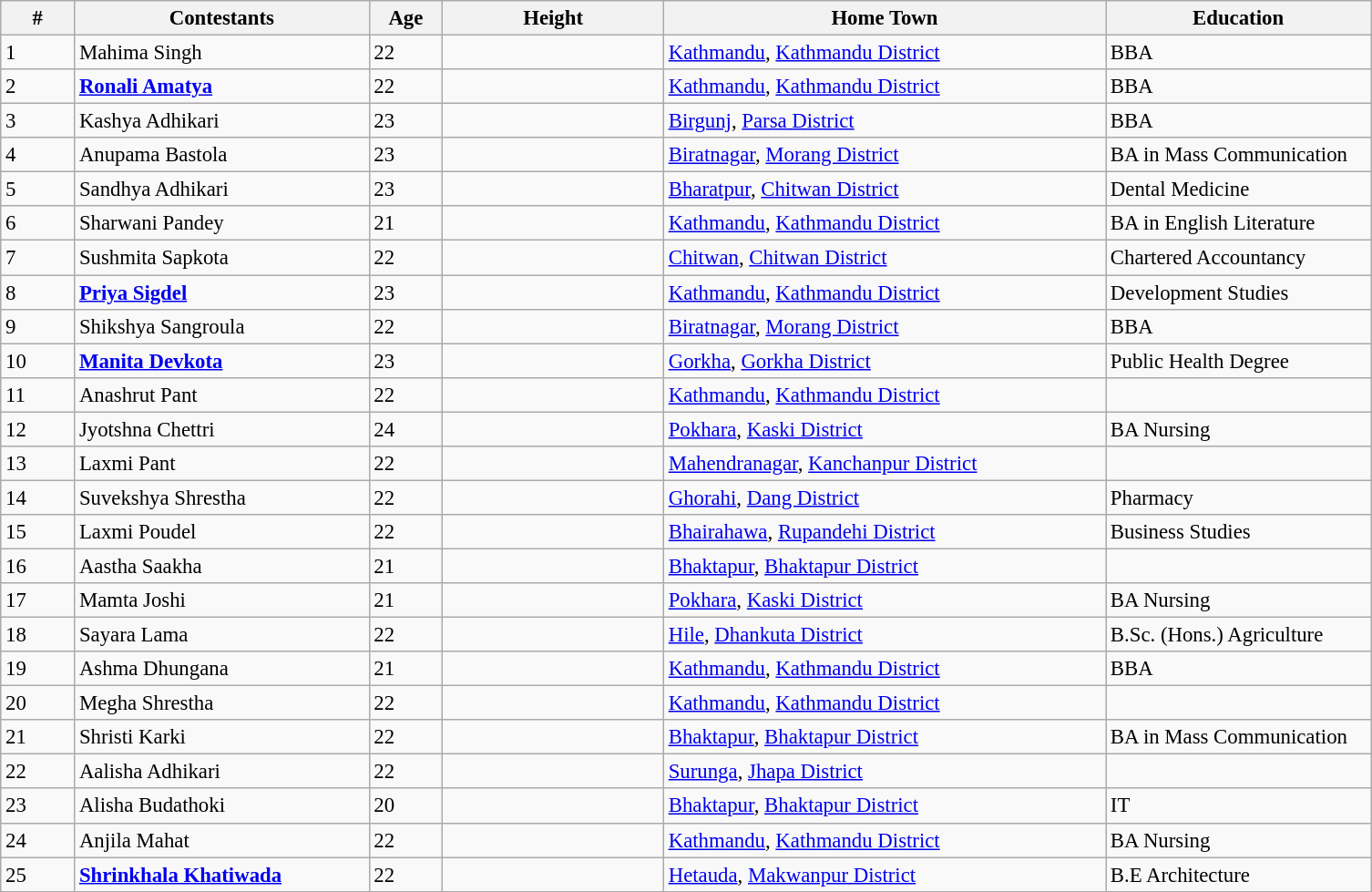<table class="wikitable sortable" style="font-size: 95%;">
<tr>
<th style="width:05%;">#</th>
<th style="width:20%;">Contestants</th>
<th style="width:05%;">Age</th>
<th style="width:15%;">Height</th>
<th style="width:30%;">Home Town</th>
<th style="width:18%;">Education</th>
</tr>
<tr>
<td>1</td>
<td>Mahima Singh</td>
<td>22</td>
<td></td>
<td><a href='#'>Kathmandu</a>, <a href='#'>Kathmandu District</a></td>
<td>BBA</td>
</tr>
<tr>
<td>2</td>
<td><strong><a href='#'>Ronali Amatya</a></strong></td>
<td>22</td>
<td></td>
<td><a href='#'>Kathmandu</a>, <a href='#'>Kathmandu District</a></td>
<td>BBA</td>
</tr>
<tr>
<td>3</td>
<td>Kashya Adhikari</td>
<td>23</td>
<td></td>
<td><a href='#'>Birgunj</a>, <a href='#'>Parsa District</a></td>
<td>BBA</td>
</tr>
<tr>
<td>4</td>
<td>Anupama Bastola</td>
<td>23</td>
<td></td>
<td><a href='#'>Biratnagar</a>, <a href='#'>Morang District</a></td>
<td>BA in Mass Communication</td>
</tr>
<tr>
<td>5</td>
<td>Sandhya Adhikari</td>
<td>23</td>
<td></td>
<td><a href='#'>Bharatpur</a>, <a href='#'>Chitwan District</a></td>
<td>Dental Medicine</td>
</tr>
<tr>
<td>6</td>
<td>Sharwani Pandey</td>
<td>21</td>
<td></td>
<td><a href='#'>Kathmandu</a>, <a href='#'>Kathmandu District</a></td>
<td>BA in English Literature</td>
</tr>
<tr>
<td>7</td>
<td>Sushmita Sapkota</td>
<td>22</td>
<td></td>
<td><a href='#'>Chitwan</a>, <a href='#'>Chitwan District</a></td>
<td>Chartered Accountancy</td>
</tr>
<tr>
<td>8</td>
<td><strong><a href='#'>Priya Sigdel</a></strong></td>
<td>23</td>
<td></td>
<td><a href='#'>Kathmandu</a>, <a href='#'>Kathmandu District</a></td>
<td>Development Studies</td>
</tr>
<tr>
<td>9</td>
<td>Shikshya Sangroula</td>
<td>22</td>
<td></td>
<td><a href='#'>Biratnagar</a>, <a href='#'>Morang District</a></td>
<td>BBA</td>
</tr>
<tr>
<td>10</td>
<td><strong><a href='#'>Manita Devkota</a></strong></td>
<td>23</td>
<td></td>
<td><a href='#'>Gorkha</a>, <a href='#'>Gorkha District</a></td>
<td>Public Health Degree</td>
</tr>
<tr>
<td>11</td>
<td>Anashrut Pant</td>
<td>22</td>
<td></td>
<td><a href='#'>Kathmandu</a>, <a href='#'>Kathmandu District</a></td>
<td></td>
</tr>
<tr>
<td>12</td>
<td>Jyotshna Chettri</td>
<td>24</td>
<td></td>
<td><a href='#'>Pokhara</a>, <a href='#'>Kaski District</a></td>
<td>BA Nursing</td>
</tr>
<tr>
<td>13</td>
<td>Laxmi Pant</td>
<td>22</td>
<td></td>
<td><a href='#'>Mahendranagar</a>, <a href='#'>Kanchanpur District</a></td>
<td></td>
</tr>
<tr>
<td>14</td>
<td>Suvekshya Shrestha</td>
<td>22</td>
<td></td>
<td><a href='#'>Ghorahi</a>, <a href='#'>Dang District</a></td>
<td>Pharmacy</td>
</tr>
<tr>
<td>15</td>
<td>Laxmi Poudel</td>
<td>22</td>
<td></td>
<td><a href='#'>Bhairahawa</a>, <a href='#'>Rupandehi District</a></td>
<td>Business Studies</td>
</tr>
<tr>
<td>16</td>
<td>Aastha Saakha</td>
<td>21</td>
<td></td>
<td><a href='#'>Bhaktapur</a>, <a href='#'>Bhaktapur District</a></td>
<td></td>
</tr>
<tr>
<td>17</td>
<td>Mamta Joshi</td>
<td>21</td>
<td></td>
<td><a href='#'>Pokhara</a>, <a href='#'>Kaski District</a></td>
<td>BA Nursing</td>
</tr>
<tr>
<td>18</td>
<td>Sayara Lama</td>
<td>22</td>
<td></td>
<td><a href='#'>Hile</a>, <a href='#'>Dhankuta District</a></td>
<td>B.Sc. (Hons.) Agriculture</td>
</tr>
<tr>
<td>19</td>
<td>Ashma Dhungana</td>
<td>21</td>
<td></td>
<td><a href='#'>Kathmandu</a>, <a href='#'>Kathmandu District</a></td>
<td>BBA</td>
</tr>
<tr>
<td>20</td>
<td>Megha Shrestha</td>
<td>22</td>
<td></td>
<td><a href='#'>Kathmandu</a>, <a href='#'>Kathmandu District</a></td>
<td></td>
</tr>
<tr>
<td>21</td>
<td>Shristi Karki</td>
<td>22</td>
<td></td>
<td><a href='#'>Bhaktapur</a>, <a href='#'>Bhaktapur District</a></td>
<td>BA in Mass Communication</td>
</tr>
<tr>
<td>22</td>
<td>Aalisha Adhikari</td>
<td>22</td>
<td></td>
<td><a href='#'>Surunga</a>, <a href='#'>Jhapa District</a></td>
<td></td>
</tr>
<tr>
<td>23</td>
<td>Alisha Budathoki</td>
<td>20</td>
<td></td>
<td><a href='#'>Bhaktapur</a>, <a href='#'>Bhaktapur District</a></td>
<td>IT</td>
</tr>
<tr>
<td>24</td>
<td>Anjila Mahat</td>
<td>22</td>
<td></td>
<td><a href='#'>Kathmandu</a>, <a href='#'>Kathmandu District</a></td>
<td>BA Nursing</td>
</tr>
<tr>
<td>25</td>
<td><strong><a href='#'>Shrinkhala Khatiwada</a></strong></td>
<td>22</td>
<td></td>
<td><a href='#'>Hetauda</a>, <a href='#'>Makwanpur District</a></td>
<td>B.E Architecture</td>
</tr>
</table>
